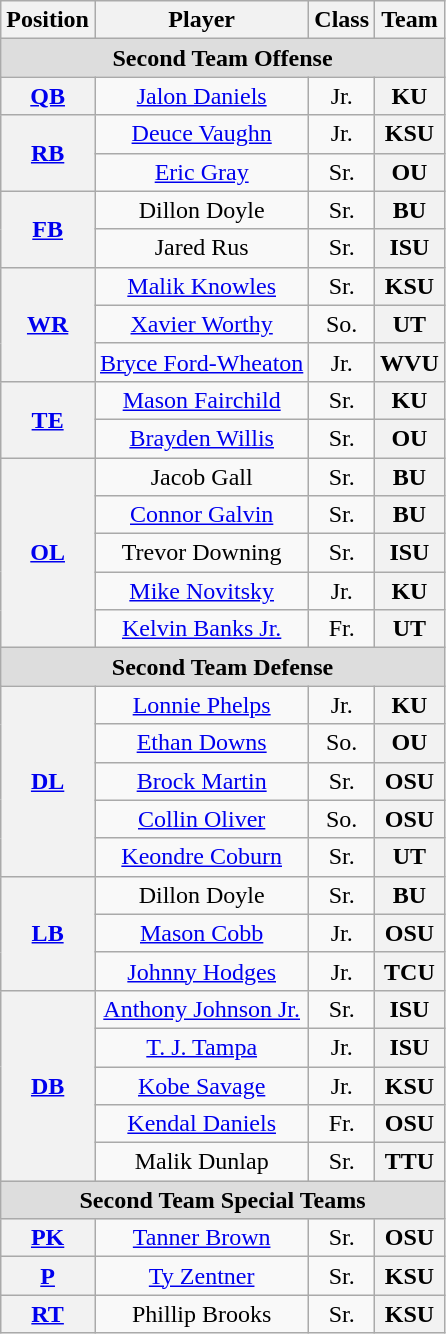<table class="wikitable">
<tr>
<th>Position</th>
<th>Player</th>
<th>Class</th>
<th>Team</th>
</tr>
<tr>
<td colspan="4" style="text-align:center; background:#ddd;"><strong>Second Team Offense</strong></td>
</tr>
<tr style="text-align:center;">
<th rowspan="1"><a href='#'>QB</a></th>
<td><a href='#'>Jalon Daniels</a></td>
<td>Jr.</td>
<th>KU</th>
</tr>
<tr style="text-align:center;">
<th rowspan="2"><a href='#'>RB</a></th>
<td><a href='#'>Deuce Vaughn</a></td>
<td>Jr.</td>
<th>KSU</th>
</tr>
<tr style="text-align:center;">
<td><a href='#'>Eric Gray</a></td>
<td>Sr.</td>
<th>OU</th>
</tr>
<tr style="text-align:center;">
<th rowspan="2"><a href='#'>FB</a></th>
<td>Dillon Doyle</td>
<td>Sr.</td>
<th>BU</th>
</tr>
<tr style="text-align:center;">
<td>Jared Rus</td>
<td>Sr.</td>
<th>ISU</th>
</tr>
<tr style="text-align:center;">
<th rowspan="3"><a href='#'>WR</a></th>
<td><a href='#'>Malik Knowles</a></td>
<td>Sr.</td>
<th>KSU</th>
</tr>
<tr style="text-align:center;">
<td><a href='#'>Xavier Worthy</a></td>
<td>So.</td>
<th>UT</th>
</tr>
<tr style="text-align:center;">
<td><a href='#'>Bryce Ford-Wheaton</a></td>
<td>Jr.</td>
<th>WVU</th>
</tr>
<tr style="text-align:center;">
<th rowspan="2"><a href='#'>TE</a></th>
<td><a href='#'>Mason Fairchild</a></td>
<td>Sr.</td>
<th>KU</th>
</tr>
<tr style="text-align:center;">
<td><a href='#'>Brayden Willis</a></td>
<td>Sr.</td>
<th>OU</th>
</tr>
<tr style="text-align:center;">
<th rowspan="5"><a href='#'>OL</a></th>
<td>Jacob Gall</td>
<td>Sr.</td>
<th>BU</th>
</tr>
<tr style="text-align:center;">
<td><a href='#'>Connor Galvin</a></td>
<td>Sr.</td>
<th>BU</th>
</tr>
<tr style="text-align:center;">
<td>Trevor Downing</td>
<td>Sr.</td>
<th>ISU</th>
</tr>
<tr style="text-align:center;">
<td><a href='#'>Mike Novitsky</a></td>
<td>Jr.</td>
<th>KU</th>
</tr>
<tr style="text-align:center;">
<td><a href='#'>Kelvin Banks Jr.</a></td>
<td>Fr.</td>
<th>UT</th>
</tr>
<tr style="text-align:center;">
<td colspan="4" style="text-align:center; background:#ddd;"><strong>Second Team Defense</strong></td>
</tr>
<tr style="text-align:center;">
<th rowspan="5"><a href='#'>DL</a></th>
<td><a href='#'>Lonnie Phelps</a></td>
<td>Jr.</td>
<th>KU</th>
</tr>
<tr style="text-align:center;">
<td><a href='#'>Ethan Downs</a></td>
<td>So.</td>
<th>OU</th>
</tr>
<tr style="text-align:center;">
<td><a href='#'>Brock Martin</a></td>
<td>Sr.</td>
<th>OSU</th>
</tr>
<tr style="text-align:center;">
<td><a href='#'>Collin Oliver</a></td>
<td>So.</td>
<th>OSU</th>
</tr>
<tr style="text-align:center;">
<td><a href='#'>Keondre Coburn</a></td>
<td>Sr.</td>
<th>UT</th>
</tr>
<tr style="text-align:center;">
<th rowspan="3"><a href='#'>LB</a></th>
<td>Dillon Doyle</td>
<td>Sr.</td>
<th>BU</th>
</tr>
<tr style="text-align:center;">
<td><a href='#'>Mason Cobb</a></td>
<td>Jr.</td>
<th>OSU</th>
</tr>
<tr style="text-align:center;">
<td><a href='#'>Johnny Hodges</a></td>
<td>Jr.</td>
<th>TCU</th>
</tr>
<tr style="text-align:center;">
<th rowspan="5"><a href='#'>DB</a></th>
<td><a href='#'>Anthony Johnson Jr.</a></td>
<td>Sr.</td>
<th>ISU</th>
</tr>
<tr style="text-align:center;">
<td><a href='#'>T. J. Tampa</a></td>
<td>Jr.</td>
<th>ISU</th>
</tr>
<tr style="text-align:center;">
<td><a href='#'>Kobe Savage</a></td>
<td>Jr.</td>
<th>KSU</th>
</tr>
<tr style="text-align:center;">
<td><a href='#'>Kendal Daniels</a></td>
<td>Fr.</td>
<th>OSU</th>
</tr>
<tr style="text-align:center;">
<td>Malik Dunlap</td>
<td>Sr.</td>
<th>TTU</th>
</tr>
<tr>
<td colspan="4" style="text-align:center; background:#ddd;"><strong>Second Team Special Teams</strong></td>
</tr>
<tr style="text-align:center;">
<th rowspan="1"><a href='#'>PK</a></th>
<td><a href='#'>Tanner Brown</a></td>
<td>Sr.</td>
<th>OSU</th>
</tr>
<tr style="text-align:center;">
<th rowspan="1"><a href='#'>P</a></th>
<td><a href='#'>Ty Zentner</a></td>
<td>Sr.</td>
<th>KSU</th>
</tr>
<tr style="text-align:center;">
<th rowspan="1"><a href='#'>RT</a></th>
<td>Phillip Brooks</td>
<td>Sr.</td>
<th>KSU</th>
</tr>
</table>
